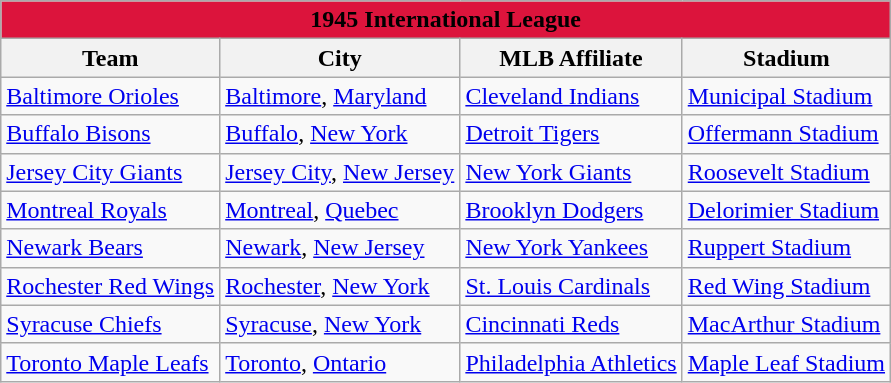<table class="wikitable" style="width:auto">
<tr>
<td bgcolor="#DC143C" align="center" colspan="7"><strong><span>1945 International League</span></strong></td>
</tr>
<tr>
<th>Team</th>
<th>City</th>
<th>MLB Affiliate</th>
<th>Stadium</th>
</tr>
<tr>
<td><a href='#'>Baltimore Orioles</a></td>
<td><a href='#'>Baltimore</a>, <a href='#'>Maryland</a></td>
<td><a href='#'>Cleveland Indians</a></td>
<td><a href='#'>Municipal Stadium</a></td>
</tr>
<tr>
<td><a href='#'>Buffalo Bisons</a></td>
<td><a href='#'>Buffalo</a>, <a href='#'>New York</a></td>
<td><a href='#'>Detroit Tigers</a></td>
<td><a href='#'>Offermann Stadium</a></td>
</tr>
<tr>
<td><a href='#'>Jersey City Giants</a></td>
<td><a href='#'>Jersey City</a>, <a href='#'>New Jersey</a></td>
<td><a href='#'>New York Giants</a></td>
<td><a href='#'>Roosevelt Stadium</a></td>
</tr>
<tr>
<td><a href='#'>Montreal Royals</a></td>
<td><a href='#'>Montreal</a>, <a href='#'>Quebec</a></td>
<td><a href='#'>Brooklyn Dodgers</a></td>
<td><a href='#'>Delorimier Stadium</a></td>
</tr>
<tr>
<td><a href='#'>Newark Bears</a></td>
<td><a href='#'>Newark</a>, <a href='#'>New Jersey</a></td>
<td><a href='#'>New York Yankees</a></td>
<td><a href='#'>Ruppert Stadium</a></td>
</tr>
<tr>
<td><a href='#'>Rochester Red Wings</a></td>
<td><a href='#'>Rochester</a>, <a href='#'>New York</a></td>
<td><a href='#'>St. Louis Cardinals</a></td>
<td><a href='#'>Red Wing Stadium</a></td>
</tr>
<tr>
<td><a href='#'>Syracuse Chiefs</a></td>
<td><a href='#'>Syracuse</a>, <a href='#'>New York</a></td>
<td><a href='#'>Cincinnati Reds</a></td>
<td><a href='#'>MacArthur Stadium</a></td>
</tr>
<tr>
<td><a href='#'>Toronto Maple Leafs</a></td>
<td><a href='#'>Toronto</a>, <a href='#'>Ontario</a></td>
<td><a href='#'>Philadelphia Athletics</a></td>
<td><a href='#'>Maple Leaf Stadium</a></td>
</tr>
</table>
